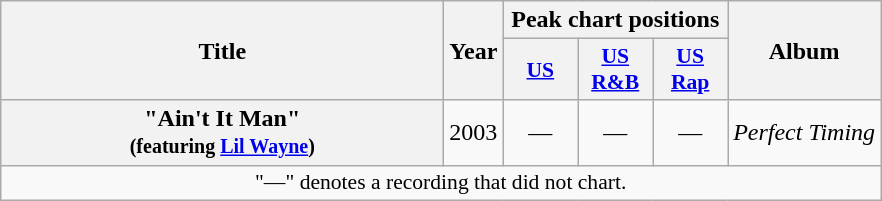<table class="wikitable plainrowheaders" style="text-align:center;" border="1">
<tr>
<th scope="col" rowspan="2" style="width:18em;">Title</th>
<th scope="col" rowspan="2">Year</th>
<th scope="col" colspan="3">Peak chart positions</th>
<th scope="col" rowspan="2">Album</th>
</tr>
<tr>
<th scope="col" style="width:3em;font-size:90%;"><a href='#'>US</a></th>
<th scope="col" style="width:3em;font-size:90%;"><a href='#'>US<br>R&B</a></th>
<th scope="col" style="width:3em;font-size:90%;"><a href='#'>US<br>Rap</a></th>
</tr>
<tr>
<th scope="row">"Ain't It Man"<br><small>(featuring <a href='#'>Lil Wayne</a>)</small></th>
<td>2003</td>
<td>—</td>
<td>—</td>
<td>—</td>
<td><em>Perfect Timing</em></td>
</tr>
<tr>
<td colspan="7" style="font-size:90%">"—" denotes a recording that did not chart.</td>
</tr>
</table>
